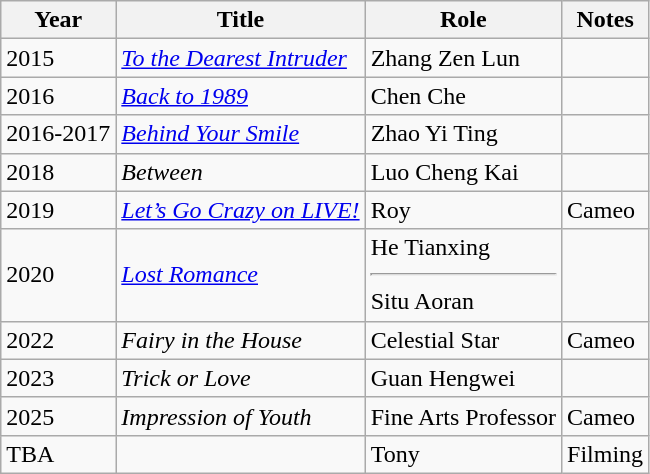<table class="wikitable sortable">
<tr>
<th>Year</th>
<th>Title</th>
<th>Role</th>
<th>Notes</th>
</tr>
<tr>
<td>2015</td>
<td><em><a href='#'>To the Dearest Intruder</a></em></td>
<td>Zhang Zen Lun</td>
<td></td>
</tr>
<tr>
<td>2016</td>
<td><em><a href='#'>Back to 1989</a></em></td>
<td>Chen Che</td>
<td></td>
</tr>
<tr>
<td>2016-2017</td>
<td><em><a href='#'>Behind Your Smile</a></em></td>
<td>Zhao Yi Ting</td>
<td></td>
</tr>
<tr>
<td>2018</td>
<td><em>Between</em></td>
<td>Luo Cheng Kai</td>
<td></td>
</tr>
<tr>
<td>2019</td>
<td><a href='#'><em>Let’s Go Crazy on LIVE!</em></a></td>
<td>Roy</td>
<td>Cameo</td>
</tr>
<tr>
<td>2020</td>
<td><em><a href='#'>Lost Romance</a></em></td>
<td>He Tianxing<hr> Situ Aoran</td>
<td></td>
</tr>
<tr>
<td>2022</td>
<td><em>Fairy in the House</em></td>
<td>Celestial Star</td>
<td>Cameo</td>
</tr>
<tr>
<td>2023</td>
<td><em>Trick or Love</em></td>
<td>Guan Hengwei</td>
<td></td>
</tr>
<tr>
<td>2025</td>
<td><em>Impression of Youth</em></td>
<td>Fine Arts Professor</td>
<td>Cameo</td>
</tr>
<tr>
<td>TBA</td>
<td></td>
<td>Tony</td>
<td>Filming</td>
</tr>
</table>
